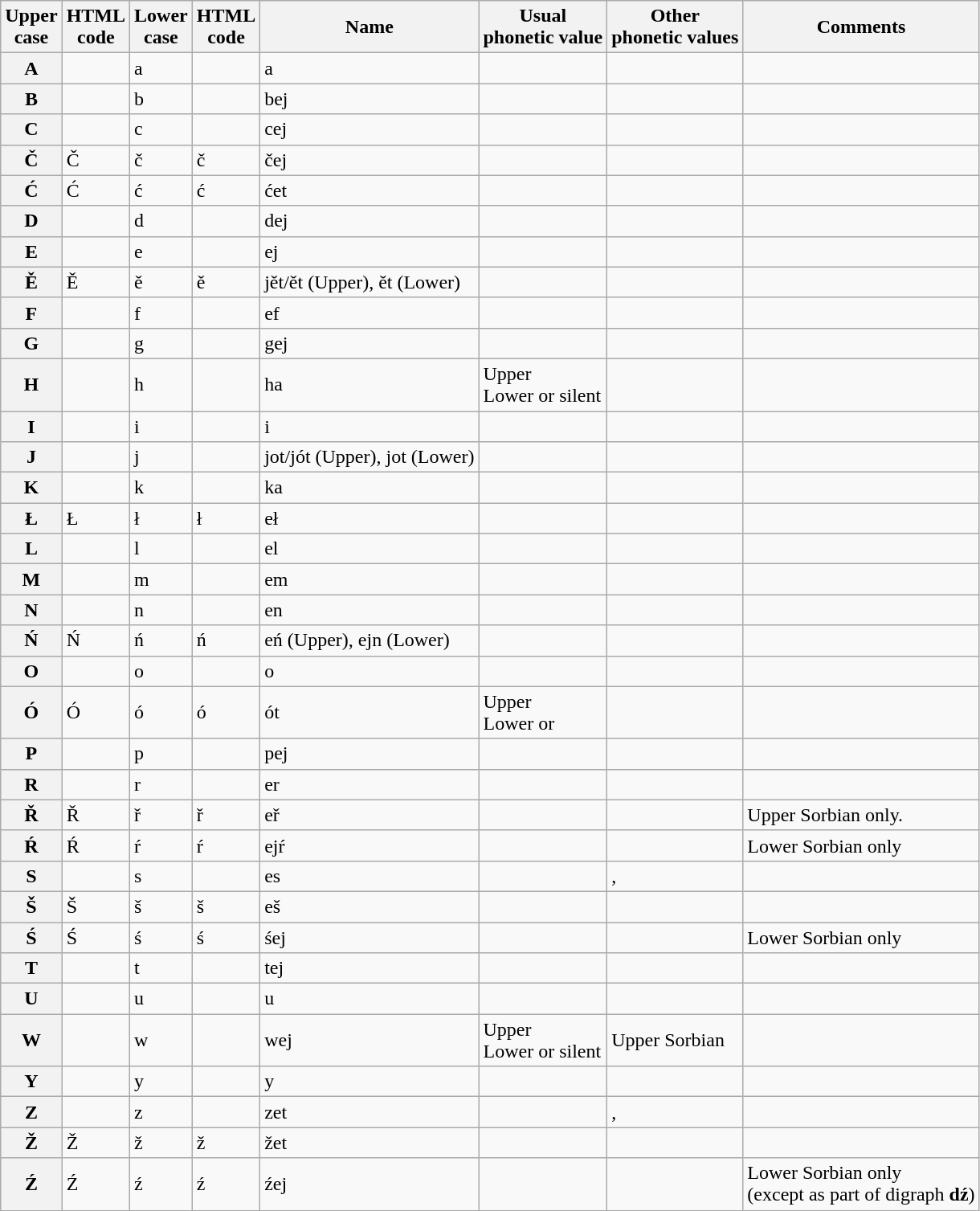<table class=wikitable>
<tr>
<th>Upper<br>case</th>
<th>HTML<br>code</th>
<th>Lower<br>case</th>
<th>HTML<br>code</th>
<th>Name</th>
<th>Usual<br>phonetic value</th>
<th>Other<br>phonetic values</th>
<th>Comments</th>
</tr>
<tr>
<th>A</th>
<td> </td>
<td>a</td>
<td> </td>
<td>a</td>
<td></td>
<td> </td>
<td> </td>
</tr>
<tr>
<th>B</th>
<td> </td>
<td>b</td>
<td> </td>
<td>bej</td>
<td></td>
<td></td>
<td> </td>
</tr>
<tr>
<th>C</th>
<td> </td>
<td>c</td>
<td> </td>
<td>cej</td>
<td></td>
<td> </td>
<td> </td>
</tr>
<tr>
<th>Č</th>
<td>&#268;</td>
<td>č</td>
<td>&#269;</td>
<td>čej</td>
<td></td>
<td> </td>
<td> </td>
</tr>
<tr>
<th>Ć</th>
<td>&#262;</td>
<td>ć</td>
<td>&#263;</td>
<td>ćet</td>
<td></td>
<td></td>
<td> </td>
</tr>
<tr>
<th>D</th>
<td> </td>
<td>d</td>
<td> </td>
<td>dej</td>
<td></td>
<td></td>
<td> </td>
</tr>
<tr>
<th>E</th>
<td> </td>
<td>e</td>
<td> </td>
<td>ej</td>
<td></td>
<td> </td>
<td> </td>
</tr>
<tr>
<th>Ě</th>
<td>&#282;</td>
<td>ě</td>
<td>&#283;</td>
<td>jět/ět (Upper), ět (Lower)</td>
<td></td>
<td> </td>
<td> </td>
</tr>
<tr>
<th>F</th>
<td> </td>
<td>f</td>
<td> </td>
<td>ef</td>
<td></td>
<td> </td>
<td> </td>
</tr>
<tr>
<th>G</th>
<td> </td>
<td>g</td>
<td> </td>
<td>gej</td>
<td></td>
<td> </td>
<td> </td>
</tr>
<tr>
<th>H</th>
<td> </td>
<td>h</td>
<td> </td>
<td>ha</td>
<td>Upper <br>Lower  or silent</td>
<td> </td>
<td> </td>
</tr>
<tr>
<th>I</th>
<td> </td>
<td>i</td>
<td> </td>
<td>i</td>
<td></td>
<td> </td>
<td> </td>
</tr>
<tr>
<th>J</th>
<td> </td>
<td>j</td>
<td> </td>
<td>jot/jót (Upper), jot (Lower)</td>
<td></td>
<td> </td>
<td> </td>
</tr>
<tr>
<th>K</th>
<td> </td>
<td>k</td>
<td> </td>
<td>ka</td>
<td></td>
<td> </td>
<td> </td>
</tr>
<tr>
<th>Ł</th>
<td>&#321;</td>
<td>ł</td>
<td>&#322;</td>
<td>eł</td>
<td></td>
<td> </td>
<td> </td>
</tr>
<tr>
<th>L</th>
<td> </td>
<td>l</td>
<td> </td>
<td>el</td>
<td></td>
<td> </td>
<td> </td>
</tr>
<tr>
<th>M</th>
<td> </td>
<td>m</td>
<td> </td>
<td>em</td>
<td></td>
<td> </td>
<td> </td>
</tr>
<tr>
<th>N</th>
<td> </td>
<td>n</td>
<td> </td>
<td>en</td>
<td></td>
<td> </td>
<td> </td>
</tr>
<tr>
<th>Ń</th>
<td>&#323;</td>
<td>ń</td>
<td>&#324;</td>
<td>eń (Upper), ejn (Lower)</td>
<td></td>
<td> </td>
<td> </td>
</tr>
<tr>
<th>O</th>
<td> </td>
<td>o</td>
<td> </td>
<td>o</td>
<td></td>
<td> </td>
<td> </td>
</tr>
<tr>
<th>Ó</th>
<td>&#211;</td>
<td>ó</td>
<td>&#243;</td>
<td>ót</td>
<td>Upper <br>Lower  or </td>
<td> </td>
<td> </td>
</tr>
<tr>
<th>P</th>
<td> </td>
<td>p</td>
<td> </td>
<td>pej</td>
<td></td>
<td></td>
<td> </td>
</tr>
<tr>
<th>R</th>
<td> </td>
<td>r</td>
<td> </td>
<td>er</td>
<td></td>
<td> </td>
<td> </td>
</tr>
<tr>
<th>Ř</th>
<td>&#344;</td>
<td>ř</td>
<td>&#345;</td>
<td>eř</td>
<td></td>
<td> </td>
<td>Upper Sorbian only.<br></td>
</tr>
<tr>
<th>Ŕ</th>
<td>&#340;</td>
<td>ŕ</td>
<td>&#341;</td>
<td>ejŕ</td>
<td></td>
<td> </td>
<td>Lower Sorbian only</td>
</tr>
<tr>
<th>S</th>
<td> </td>
<td>s</td>
<td> </td>
<td>es</td>
<td></td>
<td>, </td>
<td> </td>
</tr>
<tr>
<th>Š</th>
<td>&#352;</td>
<td>š</td>
<td>&#353;</td>
<td>eš</td>
<td></td>
<td> </td>
<td> </td>
</tr>
<tr>
<th>Ś</th>
<td>&#346;</td>
<td>ś</td>
<td>&#347;</td>
<td>śej</td>
<td></td>
<td></td>
<td>Lower Sorbian only</td>
</tr>
<tr>
<th>T</th>
<td> </td>
<td>t</td>
<td> </td>
<td>tej</td>
<td></td>
<td></td>
<td> </td>
</tr>
<tr>
<th>U</th>
<td> </td>
<td>u</td>
<td> </td>
<td>u</td>
<td></td>
<td> </td>
<td> </td>
</tr>
<tr>
<th>W</th>
<td> </td>
<td>w</td>
<td> </td>
<td>wej</td>
<td>Upper <br>Lower  or silent</td>
<td>Upper Sorbian </td>
<td> </td>
</tr>
<tr>
<th>Y</th>
<td> </td>
<td>y</td>
<td> </td>
<td>y</td>
<td></td>
<td> </td>
<td> </td>
</tr>
<tr>
<th>Z</th>
<td> </td>
<td>z</td>
<td> </td>
<td>zet</td>
<td></td>
<td>, </td>
<td> </td>
</tr>
<tr>
<th>Ž</th>
<td>&#381;</td>
<td>ž</td>
<td>&#382;</td>
<td>žet</td>
<td></td>
<td> </td>
<td> </td>
</tr>
<tr>
<th>Ź</th>
<td>&#377;</td>
<td>ź</td>
<td>&#378;</td>
<td>źej</td>
<td></td>
<td></td>
<td>Lower Sorbian only<br>(except as part of digraph <strong>dź</strong>)</td>
</tr>
</table>
